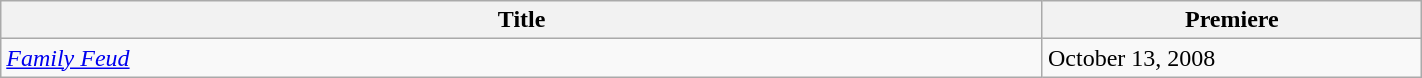<table class="wikitable sortable" width="75%">
<tr>
<th style="width:55%;">Title</th>
<th style="width:20%;">Premiere</th>
</tr>
<tr>
<td><em><a href='#'>Family Feud</a></em></td>
<td>October 13, 2008</td>
</tr>
</table>
